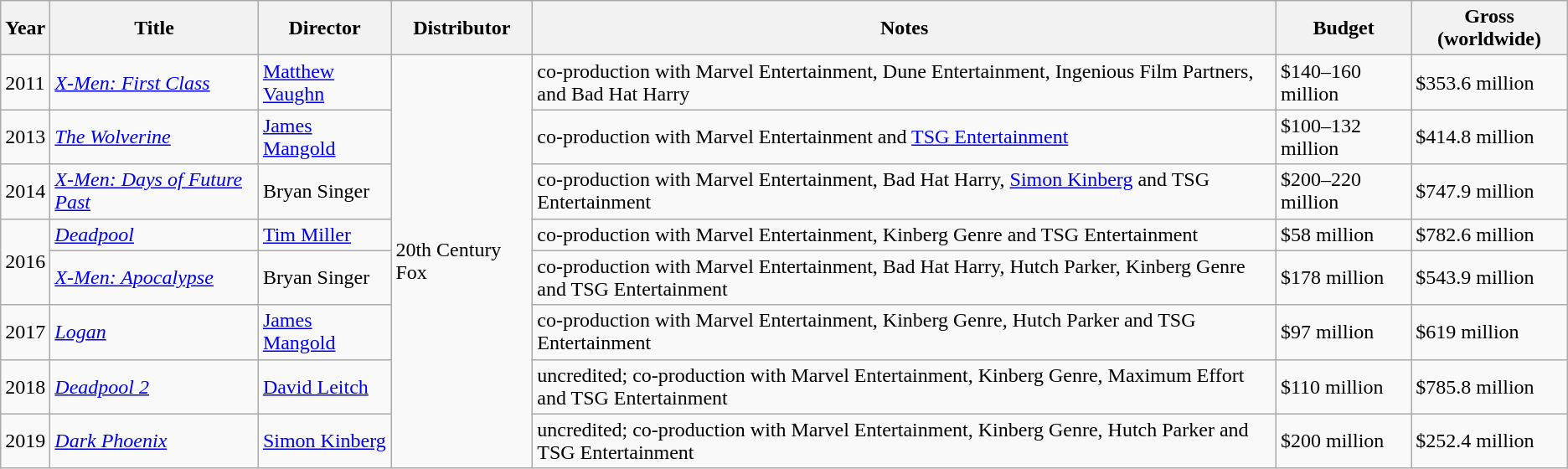<table class="wikitable sortable">
<tr>
<th>Year</th>
<th>Title</th>
<th>Director</th>
<th>Distributor</th>
<th>Notes</th>
<th>Budget</th>
<th>Gross (worldwide)</th>
</tr>
<tr>
<td>2011</td>
<td><em><a href='#'>X-Men: First Class</a></em></td>
<td><a href='#'>Matthew Vaughn</a></td>
<td rowspan="8">20th Century Fox</td>
<td>co-production with Marvel Entertainment, Dune Entertainment, Ingenious Film Partners, and Bad Hat Harry</td>
<td>$140–160 million</td>
<td>$353.6 million</td>
</tr>
<tr>
<td>2013</td>
<td><em><a href='#'>The Wolverine</a></em></td>
<td><a href='#'>James Mangold</a></td>
<td>co-production with Marvel Entertainment and <a href='#'>TSG Entertainment</a></td>
<td>$100–132 million</td>
<td>$414.8 million</td>
</tr>
<tr>
<td>2014</td>
<td><em><a href='#'>X-Men: Days of Future Past</a></em></td>
<td>Bryan Singer</td>
<td>co-production with Marvel Entertainment, Bad Hat Harry, <a href='#'>Simon Kinberg</a> and TSG Entertainment</td>
<td>$200–220 million</td>
<td>$747.9 million</td>
</tr>
<tr>
<td rowspan="2">2016</td>
<td><em><a href='#'>Deadpool</a></em></td>
<td><a href='#'>Tim Miller</a></td>
<td>co-production with Marvel Entertainment, Kinberg Genre and TSG Entertainment</td>
<td>$58 million</td>
<td>$782.6 million</td>
</tr>
<tr>
<td><em><a href='#'>X-Men: Apocalypse</a></em></td>
<td>Bryan Singer</td>
<td>co-production with Marvel Entertainment, Bad Hat Harry, Hutch Parker, Kinberg Genre and TSG Entertainment</td>
<td>$178 million</td>
<td>$543.9 million</td>
</tr>
<tr>
<td>2017</td>
<td><em><a href='#'>Logan</a></em></td>
<td><a href='#'>James Mangold</a></td>
<td>co-production with Marvel Entertainment, Kinberg Genre, Hutch Parker and TSG Entertainment</td>
<td>$97 million</td>
<td>$619 million</td>
</tr>
<tr>
<td>2018</td>
<td><em><a href='#'>Deadpool 2</a></em></td>
<td><a href='#'>David Leitch</a></td>
<td>uncredited; co-production with Marvel Entertainment, Kinberg Genre, Maximum Effort and TSG Entertainment</td>
<td>$110 million</td>
<td>$785.8 million</td>
</tr>
<tr>
<td>2019</td>
<td><em><a href='#'>Dark Phoenix</a></em></td>
<td><a href='#'>Simon Kinberg</a></td>
<td>uncredited; co-production with Marvel Entertainment, Kinberg Genre, Hutch Parker and TSG Entertainment</td>
<td>$200 million</td>
<td>$252.4 million</td>
</tr>
</table>
